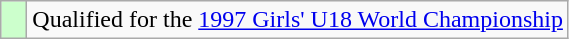<table class="wikitable" style="text-align: left;">
<tr>
<td width=10px bgcolor=#ccffcc></td>
<td>Qualified for the <a href='#'>1997 Girls' U18 World Championship</a></td>
</tr>
</table>
